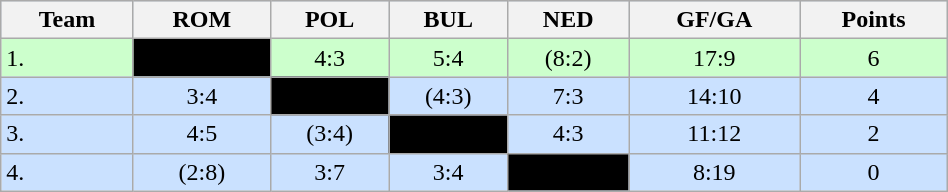<table class="wikitable" bgcolor="#EFEFFF" width="50%">
<tr bgcolor="#BCD2EE">
<th>Team</th>
<th>ROM</th>
<th>POL</th>
<th>BUL</th>
<th>NED</th>
<th>GF/GA</th>
<th>Points</th>
</tr>
<tr bgcolor="#ccffcc" align="center">
<td align="left">1. </td>
<td style="background:#000000;"></td>
<td>4:3</td>
<td>5:4</td>
<td>(8:2)</td>
<td>17:9</td>
<td>6</td>
</tr>
<tr bgcolor="#CAE1FF" align="center">
<td align="left">2. </td>
<td>3:4</td>
<td style="background:#000000;"></td>
<td>(4:3)</td>
<td>7:3</td>
<td>14:10</td>
<td>4</td>
</tr>
<tr bgcolor="#CAE1FF" align="center">
<td align="left">3. </td>
<td>4:5</td>
<td>(3:4)</td>
<td style="background:#000000;"></td>
<td>4:3</td>
<td>11:12</td>
<td>2</td>
</tr>
<tr bgcolor="#CAE1FF" align="center">
<td align="left">4. </td>
<td>(2:8)</td>
<td>3:7</td>
<td>3:4</td>
<td style="background:#000000;"></td>
<td>8:19</td>
<td>0</td>
</tr>
</table>
